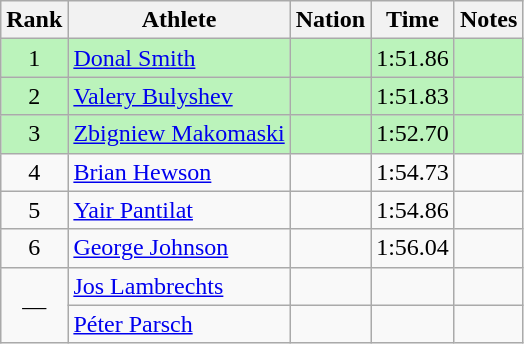<table class="wikitable sortable" style="text-align:center">
<tr>
<th>Rank</th>
<th>Athlete</th>
<th>Nation</th>
<th>Time</th>
<th>Notes</th>
</tr>
<tr bgcolor=bbf3bb>
<td>1</td>
<td align=left><a href='#'>Donal Smith</a></td>
<td align=left></td>
<td>1:51.86</td>
<td></td>
</tr>
<tr bgcolor=bbf3bb>
<td>2</td>
<td align=left><a href='#'>Valery Bulyshev</a></td>
<td align=left></td>
<td>1:51.83</td>
<td></td>
</tr>
<tr bgcolor=bbf3bb>
<td>3</td>
<td align=left><a href='#'>Zbigniew Makomaski</a></td>
<td align=left></td>
<td>1:52.70</td>
<td></td>
</tr>
<tr>
<td>4</td>
<td align=left><a href='#'>Brian Hewson</a></td>
<td align=left></td>
<td>1:54.73</td>
<td></td>
</tr>
<tr>
<td>5</td>
<td align=left><a href='#'>Yair Pantilat</a></td>
<td align=left></td>
<td>1:54.86</td>
<td></td>
</tr>
<tr>
<td>6</td>
<td align=left><a href='#'>George Johnson</a></td>
<td align=left></td>
<td>1:56.04</td>
<td></td>
</tr>
<tr>
<td rowspan=2 data-sort-value=7>—</td>
<td align=left><a href='#'>Jos Lambrechts</a></td>
<td align=left></td>
<td></td>
<td></td>
</tr>
<tr>
<td align=left><a href='#'>Péter Parsch</a></td>
<td align=left></td>
<td></td>
<td></td>
</tr>
</table>
